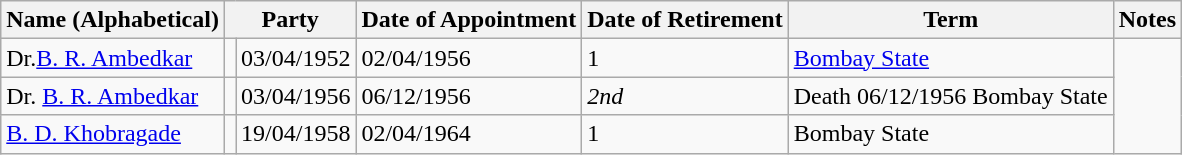<table class="wikitable sortable">
<tr>
<th>Name (Alphabetical)</th>
<th colspan="2">Party</th>
<th>Date of Appointment</th>
<th>Date of Retirement</th>
<th>Term</th>
<th>Notes</th>
</tr>
<tr>
<td>Dr.<a href='#'>B. R. Ambedkar</a></td>
<td></td>
<td>03/04/1952</td>
<td>02/04/1956</td>
<td>1</td>
<td><a href='#'>Bombay State</a></td>
</tr>
<tr>
<td>Dr. <a href='#'>B. R. Ambedkar</a></td>
<td></td>
<td>03/04/1956</td>
<td>06/12/1956</td>
<td><em>2nd</em></td>
<td>Death 06/12/1956 Bombay State</td>
</tr>
<tr>
<td><a href='#'>B. D. Khobragade</a></td>
<td></td>
<td>19/04/1958</td>
<td>02/04/1964</td>
<td>1</td>
<td>Bombay State</td>
</tr>
</table>
